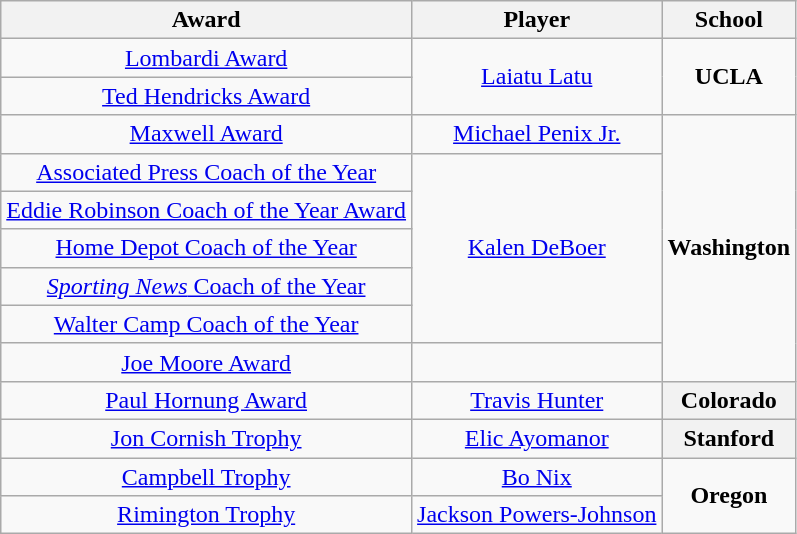<table class="wikitable" border="0">
<tr>
<th>Award</th>
<th>Player</th>
<th>School</th>
</tr>
<tr style="text-align:center;">
<td><a href='#'>Lombardi Award</a></td>
<td rowspan="2"><a href='#'>Laiatu Latu</a></td>
<td rowspan=2 style=><strong>UCLA</strong></td>
</tr>
<tr style="text-align:center;">
<td><a href='#'>Ted Hendricks Award</a></td>
</tr>
<tr style="text-align:center;">
<td><a href='#'>Maxwell Award</a></td>
<td><a href='#'>Michael Penix Jr.</a></td>
<td rowspan="7"  style=><strong>Washington</strong></td>
</tr>
<tr style="text-align:center;">
<td><a href='#'>Associated Press Coach of the Year</a></td>
<td rowspan="5"><a href='#'>Kalen DeBoer</a></td>
</tr>
<tr style="text-align:center;">
<td><a href='#'>Eddie Robinson Coach of the Year Award</a></td>
</tr>
<tr style="text-align:center;">
<td><a href='#'>Home Depot Coach of the Year</a></td>
</tr>
<tr style="text-align:center;">
<td><a href='#'><em>Sporting News</em> Coach of the Year</a></td>
</tr>
<tr style="text-align:center;">
<td><a href='#'>Walter Camp Coach of the Year</a></td>
</tr>
<tr style="text-align:center;">
<td><a href='#'>Joe Moore Award</a></td>
<td></td>
</tr>
<tr style="text-align:center;">
<td><a href='#'>Paul Hornung Award</a></td>
<td><a href='#'>Travis Hunter</a></td>
<th style=><strong>Colorado</strong></th>
</tr>
<tr style="text-align:center;">
<td><a href='#'>Jon Cornish Trophy</a></td>
<td><a href='#'>Elic Ayomanor</a></td>
<th style=><strong>Stanford</strong></th>
</tr>
<tr style="text-align:center;">
<td><a href='#'>Campbell Trophy</a></td>
<td><a href='#'>Bo Nix</a></td>
<td rowspan=2 style=><strong>Oregon</strong></td>
</tr>
<tr style="text-align:center;">
<td><a href='#'>Rimington Trophy</a></td>
<td><a href='#'>Jackson Powers-Johnson</a></td>
</tr>
</table>
